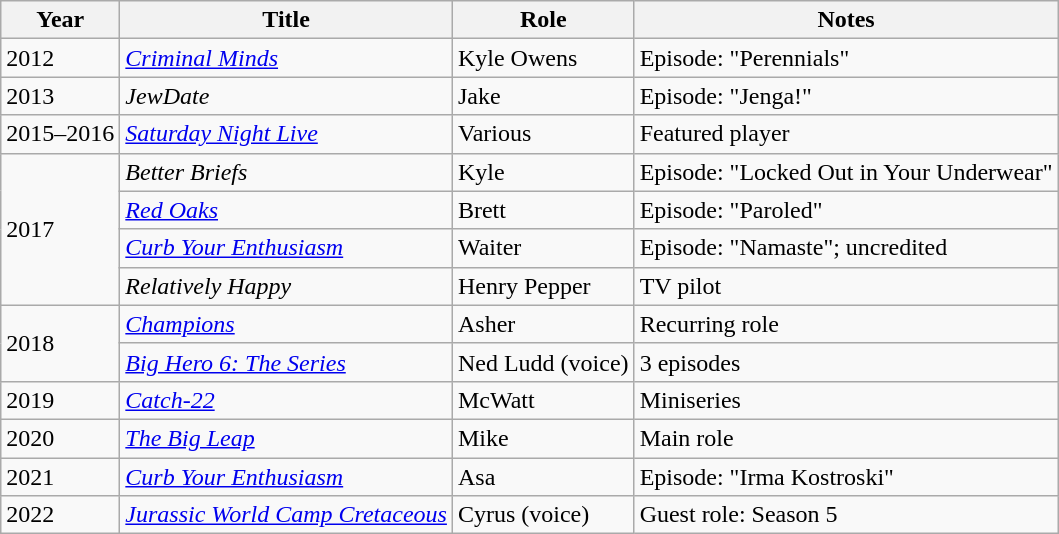<table class="wikitable unsortable">
<tr>
<th>Year</th>
<th>Title</th>
<th>Role</th>
<th class="unsortable">Notes</th>
</tr>
<tr>
<td>2012</td>
<td><em><a href='#'>Criminal Minds</a></em></td>
<td>Kyle Owens</td>
<td>Episode: "Perennials"</td>
</tr>
<tr>
<td>2013</td>
<td><em>JewDate</em></td>
<td>Jake</td>
<td>Episode: "Jenga!"</td>
</tr>
<tr>
<td>2015–2016</td>
<td><em><a href='#'>Saturday Night Live</a></em></td>
<td>Various</td>
<td>Featured player</td>
</tr>
<tr>
<td rowspan="4">2017</td>
<td><em>Better Briefs</em></td>
<td>Kyle</td>
<td>Episode: "Locked Out in Your Underwear"</td>
</tr>
<tr>
<td><em><a href='#'>Red Oaks</a></em></td>
<td>Brett</td>
<td>Episode: "Paroled"</td>
</tr>
<tr>
<td><em><a href='#'>Curb Your Enthusiasm</a></em></td>
<td>Waiter</td>
<td>Episode: "Namaste"; uncredited</td>
</tr>
<tr>
<td><em>Relatively Happy</em></td>
<td>Henry Pepper</td>
<td>TV pilot</td>
</tr>
<tr>
<td rowspan="2">2018</td>
<td><em><a href='#'>Champions</a></em></td>
<td>Asher</td>
<td>Recurring role</td>
</tr>
<tr>
<td><em><a href='#'>Big Hero 6: The Series</a></em></td>
<td>Ned Ludd (voice)</td>
<td>3 episodes</td>
</tr>
<tr>
<td>2019</td>
<td><em><a href='#'>Catch-22</a></em></td>
<td>McWatt</td>
<td>Miniseries</td>
</tr>
<tr>
<td>2020</td>
<td><em><a href='#'>The Big Leap</a></em></td>
<td>Mike</td>
<td>Main role</td>
</tr>
<tr>
<td>2021</td>
<td><em><a href='#'>Curb Your Enthusiasm</a></em></td>
<td>Asa</td>
<td>Episode: "Irma Kostroski"</td>
</tr>
<tr>
<td>2022</td>
<td><em><a href='#'>Jurassic World Camp Cretaceous</a></em></td>
<td>Cyrus (voice)</td>
<td>Guest role: Season 5</td>
</tr>
</table>
